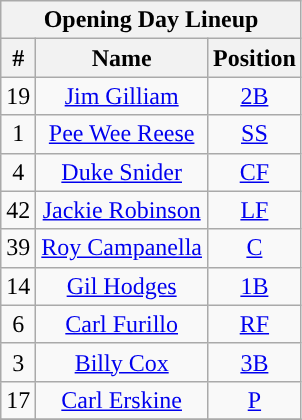<table class="wikitable" style="text-align:center">
<tr>
<th colspan="3">Opening Day Lineup</th>
</tr>
<tr>
<th>#</th>
<th>Name</th>
<th>Position</th>
</tr>
<tr>
<td>19</td>
<td><a href='#'>Jim Gilliam</a></td>
<td><a href='#'>2B</a></td>
</tr>
<tr>
<td>1</td>
<td><a href='#'>Pee Wee Reese</a></td>
<td><a href='#'>SS</a></td>
</tr>
<tr>
<td>4</td>
<td><a href='#'>Duke Snider</a></td>
<td><a href='#'>CF</a></td>
</tr>
<tr>
<td>42</td>
<td><a href='#'>Jackie Robinson</a></td>
<td><a href='#'>LF</a></td>
</tr>
<tr>
<td>39</td>
<td><a href='#'>Roy Campanella</a></td>
<td><a href='#'>C</a></td>
</tr>
<tr>
<td>14</td>
<td><a href='#'>Gil Hodges</a></td>
<td><a href='#'>1B</a></td>
</tr>
<tr>
<td>6</td>
<td><a href='#'>Carl Furillo</a></td>
<td><a href='#'>RF</a></td>
</tr>
<tr>
<td>3</td>
<td><a href='#'>Billy Cox</a></td>
<td><a href='#'>3B</a></td>
</tr>
<tr>
<td>17</td>
<td><a href='#'>Carl Erskine</a></td>
<td><a href='#'>P</a></td>
</tr>
<tr>
</tr>
</table>
